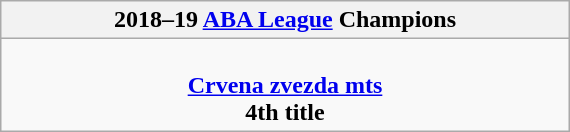<table class="wikitable" style="margin: 0 auto; width: 30%;">
<tr>
<th>2018–19 <a href='#'>ABA League</a> Champions</th>
</tr>
<tr>
<td align=center><br><strong><a href='#'>Crvena zvezda mts</a></strong><br><strong>4th title</strong></td>
</tr>
</table>
